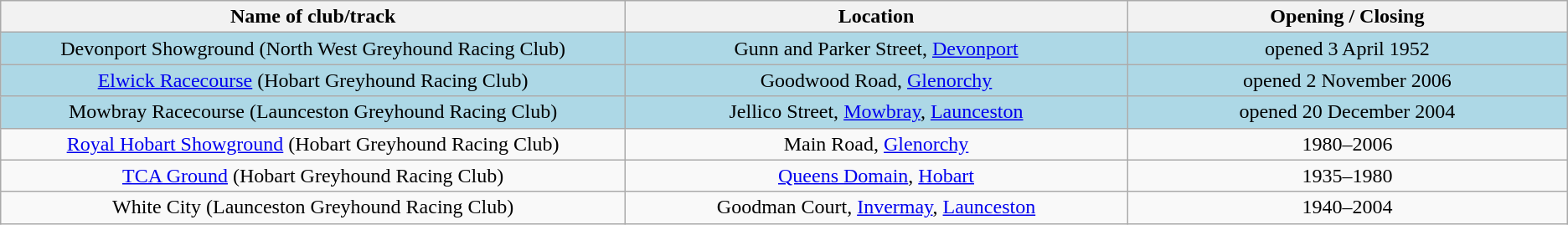<table class="wikitable" style="text-align:center">
<tr>
<th width=500>Name of club/track</th>
<th width=400>Location</th>
<th width=350>Opening / Closing</th>
</tr>
<tr style="background: lightblue;">
<td>Devonport Showground (North West Greyhound Racing Club)</td>
<td>Gunn and Parker Street, <a href='#'>Devonport</a></td>
<td>opened 3 April 1952</td>
</tr>
<tr style="background: lightblue;">
<td><a href='#'>Elwick Racecourse</a> (Hobart Greyhound Racing Club)</td>
<td>Goodwood Road, <a href='#'>Glenorchy</a></td>
<td>opened 2 November 2006</td>
</tr>
<tr style="background: lightblue;">
<td>Mowbray Racecourse (Launceston Greyhound Racing Club)</td>
<td>Jellico Street, <a href='#'>Mowbray</a>, <a href='#'>Launceston</a></td>
<td>opened 20 December 2004</td>
</tr>
<tr>
<td><a href='#'>Royal Hobart Showground</a> (Hobart Greyhound Racing Club)</td>
<td>Main Road, <a href='#'>Glenorchy</a></td>
<td>1980–2006</td>
</tr>
<tr>
<td><a href='#'>TCA Ground</a> (Hobart Greyhound Racing Club)</td>
<td><a href='#'>Queens Domain</a>, <a href='#'>Hobart</a></td>
<td>1935–1980</td>
</tr>
<tr>
<td>White City (Launceston Greyhound Racing Club)</td>
<td>Goodman Court, <a href='#'>Invermay</a>, <a href='#'>Launceston</a></td>
<td>1940–2004</td>
</tr>
</table>
